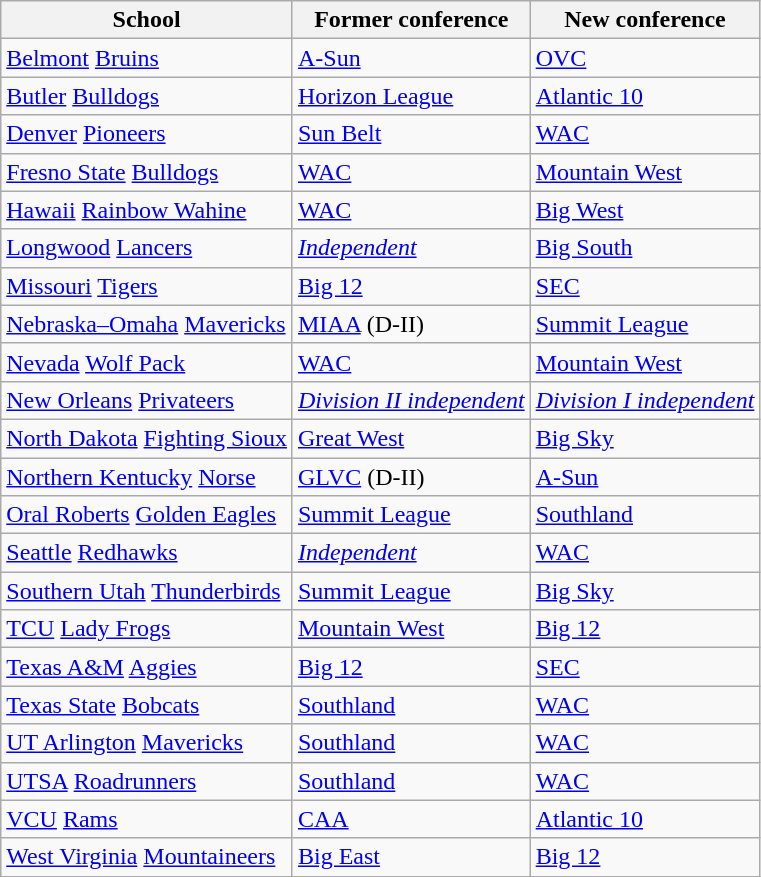<table class="wikitable sortable">
<tr>
<th>School</th>
<th>Former conference</th>
<th>New conference</th>
</tr>
<tr>
<td><a href='#'>Belmont</a> <a href='#'>Bruins</a></td>
<td><a href='#'>A-Sun</a></td>
<td><a href='#'>OVC</a></td>
</tr>
<tr>
<td><a href='#'>Butler</a> <a href='#'>Bulldogs</a></td>
<td><a href='#'>Horizon League</a></td>
<td><a href='#'>Atlantic 10</a></td>
</tr>
<tr>
<td><a href='#'>Denver</a> <a href='#'>Pioneers</a></td>
<td><a href='#'>Sun Belt</a></td>
<td><a href='#'>WAC</a></td>
</tr>
<tr>
<td><a href='#'>Fresno State</a> <a href='#'>Bulldogs</a></td>
<td><a href='#'>WAC</a></td>
<td><a href='#'>Mountain West</a></td>
</tr>
<tr>
<td><a href='#'>Hawaii</a> <a href='#'>Rainbow Wahine</a></td>
<td><a href='#'>WAC</a></td>
<td><a href='#'>Big West</a></td>
</tr>
<tr>
<td><a href='#'>Longwood</a> <a href='#'>Lancers</a></td>
<td><em><a href='#'>Independent</a></em></td>
<td><a href='#'>Big South</a></td>
</tr>
<tr>
<td><a href='#'>Missouri</a> <a href='#'>Tigers</a></td>
<td><a href='#'>Big 12</a></td>
<td><a href='#'>SEC</a></td>
</tr>
<tr>
<td><a href='#'>Nebraska–Omaha</a> <a href='#'>Mavericks</a></td>
<td><a href='#'>MIAA</a> (D-II)</td>
<td><a href='#'>Summit League</a></td>
</tr>
<tr>
<td><a href='#'>Nevada</a> <a href='#'>Wolf Pack</a></td>
<td><a href='#'>WAC</a></td>
<td><a href='#'>Mountain West</a></td>
</tr>
<tr>
<td><a href='#'>New Orleans</a> <a href='#'>Privateers</a></td>
<td><em><a href='#'>Division II independent</a></em></td>
<td><em><a href='#'>Division I independent</a></em></td>
</tr>
<tr>
<td><a href='#'>North Dakota</a> <a href='#'>Fighting Sioux</a></td>
<td><a href='#'>Great West</a></td>
<td><a href='#'>Big Sky</a></td>
</tr>
<tr>
<td><a href='#'>Northern Kentucky</a> <a href='#'>Norse</a></td>
<td><a href='#'>GLVC</a> (D-II)</td>
<td><a href='#'>A-Sun</a></td>
</tr>
<tr>
<td><a href='#'>Oral Roberts</a> <a href='#'>Golden Eagles</a></td>
<td><a href='#'>Summit League</a></td>
<td><a href='#'>Southland</a></td>
</tr>
<tr>
<td><a href='#'>Seattle</a> <a href='#'>Redhawks</a></td>
<td><em><a href='#'>Independent</a></em></td>
<td><a href='#'>WAC</a></td>
</tr>
<tr>
<td><a href='#'>Southern Utah</a> <a href='#'>Thunderbirds</a></td>
<td><a href='#'>Summit League</a></td>
<td><a href='#'>Big Sky</a></td>
</tr>
<tr>
<td><a href='#'>TCU</a> <a href='#'>Lady Frogs</a></td>
<td><a href='#'>Mountain West</a></td>
<td><a href='#'>Big 12</a></td>
</tr>
<tr>
<td><a href='#'>Texas A&M</a> <a href='#'>Aggies</a></td>
<td><a href='#'>Big 12</a></td>
<td><a href='#'>SEC</a></td>
</tr>
<tr>
<td><a href='#'>Texas State</a> <a href='#'>Bobcats</a></td>
<td><a href='#'>Southland</a></td>
<td><a href='#'>WAC</a></td>
</tr>
<tr>
<td><a href='#'>UT Arlington</a> <a href='#'>Mavericks</a></td>
<td><a href='#'>Southland</a></td>
<td><a href='#'>WAC</a></td>
</tr>
<tr>
<td><a href='#'>UTSA</a> <a href='#'>Roadrunners</a></td>
<td><a href='#'>Southland</a></td>
<td><a href='#'>WAC</a></td>
</tr>
<tr>
<td><a href='#'>VCU</a> <a href='#'>Rams</a></td>
<td><a href='#'>CAA</a></td>
<td><a href='#'>Atlantic 10</a></td>
</tr>
<tr>
<td><a href='#'>West Virginia</a> <a href='#'>Mountaineers</a></td>
<td><a href='#'>Big East</a></td>
<td><a href='#'>Big 12</a></td>
</tr>
</table>
